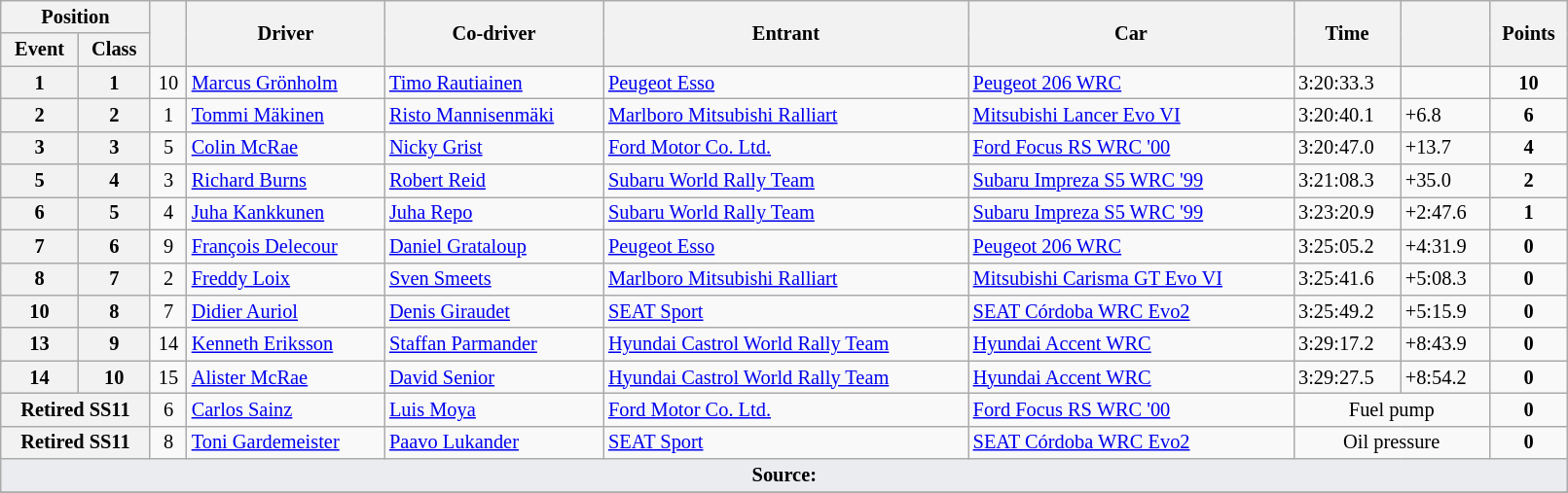<table class="wikitable" width=85% style="font-size: 85%;">
<tr>
<th colspan="2">Position</th>
<th rowspan="2"></th>
<th rowspan="2">Driver</th>
<th rowspan="2">Co-driver</th>
<th rowspan="2">Entrant</th>
<th rowspan="2">Car</th>
<th rowspan="2">Time</th>
<th rowspan="2"></th>
<th rowspan="2">Points</th>
</tr>
<tr>
<th>Event</th>
<th>Class</th>
</tr>
<tr>
<th>1</th>
<th>1</th>
<td align="center">10</td>
<td> <a href='#'>Marcus Grönholm</a></td>
<td> <a href='#'>Timo Rautiainen</a></td>
<td> <a href='#'>Peugeot Esso</a></td>
<td><a href='#'>Peugeot 206 WRC</a></td>
<td>3:20:33.3</td>
<td></td>
<td align="center"><strong>10</strong></td>
</tr>
<tr>
<th>2</th>
<th>2</th>
<td align="center">1</td>
<td> <a href='#'>Tommi Mäkinen</a></td>
<td> <a href='#'>Risto Mannisenmäki</a></td>
<td> <a href='#'>Marlboro Mitsubishi Ralliart</a></td>
<td><a href='#'>Mitsubishi Lancer Evo VI</a></td>
<td>3:20:40.1</td>
<td>+6.8</td>
<td align="center"><strong>6</strong></td>
</tr>
<tr>
<th>3</th>
<th>3</th>
<td align="center">5</td>
<td> <a href='#'>Colin McRae</a></td>
<td> <a href='#'>Nicky Grist</a></td>
<td> <a href='#'>Ford Motor Co. Ltd.</a></td>
<td><a href='#'>Ford Focus RS WRC '00</a></td>
<td>3:20:47.0</td>
<td>+13.7</td>
<td align="center"><strong>4</strong></td>
</tr>
<tr>
<th>5</th>
<th>4</th>
<td align="center">3</td>
<td> <a href='#'>Richard Burns</a></td>
<td> <a href='#'>Robert Reid</a></td>
<td> <a href='#'>Subaru World Rally Team</a></td>
<td><a href='#'>Subaru Impreza S5 WRC '99</a></td>
<td>3:21:08.3</td>
<td>+35.0</td>
<td align="center"><strong>2</strong></td>
</tr>
<tr>
<th>6</th>
<th>5</th>
<td align="center">4</td>
<td> <a href='#'>Juha Kankkunen</a></td>
<td> <a href='#'>Juha Repo</a></td>
<td> <a href='#'>Subaru World Rally Team</a></td>
<td><a href='#'>Subaru Impreza S5 WRC '99</a></td>
<td>3:23:20.9</td>
<td>+2:47.6</td>
<td align="center"><strong>1</strong></td>
</tr>
<tr>
<th>7</th>
<th>6</th>
<td align="center">9</td>
<td> <a href='#'>François Delecour</a></td>
<td> <a href='#'>Daniel Grataloup</a></td>
<td> <a href='#'>Peugeot Esso</a></td>
<td><a href='#'>Peugeot 206 WRC</a></td>
<td>3:25:05.2</td>
<td>+4:31.9</td>
<td align="center"><strong>0</strong></td>
</tr>
<tr>
<th>8</th>
<th>7</th>
<td align="center">2</td>
<td> <a href='#'>Freddy Loix</a></td>
<td> <a href='#'>Sven Smeets</a></td>
<td> <a href='#'>Marlboro Mitsubishi Ralliart</a></td>
<td><a href='#'>Mitsubishi Carisma GT Evo VI</a></td>
<td>3:25:41.6</td>
<td>+5:08.3</td>
<td align="center"><strong>0</strong></td>
</tr>
<tr>
<th>10</th>
<th>8</th>
<td align="center">7</td>
<td> <a href='#'>Didier Auriol</a></td>
<td> <a href='#'>Denis Giraudet</a></td>
<td> <a href='#'>SEAT Sport</a></td>
<td><a href='#'>SEAT Córdoba WRC Evo2</a></td>
<td>3:25:49.2</td>
<td>+5:15.9</td>
<td align="center"><strong>0</strong></td>
</tr>
<tr>
<th>13</th>
<th>9</th>
<td align="center">14</td>
<td> <a href='#'>Kenneth Eriksson</a></td>
<td> <a href='#'>Staffan Parmander</a></td>
<td> <a href='#'>Hyundai Castrol World Rally Team</a></td>
<td><a href='#'>Hyundai Accent WRC</a></td>
<td>3:29:17.2</td>
<td>+8:43.9</td>
<td align="center"><strong>0</strong></td>
</tr>
<tr>
<th>14</th>
<th>10</th>
<td align="center">15</td>
<td> <a href='#'>Alister McRae</a></td>
<td> <a href='#'>David Senior</a></td>
<td> <a href='#'>Hyundai Castrol World Rally Team</a></td>
<td><a href='#'>Hyundai Accent WRC</a></td>
<td>3:29:27.5</td>
<td>+8:54.2</td>
<td align="center"><strong>0</strong></td>
</tr>
<tr>
<th colspan="2">Retired SS11</th>
<td align="center">6</td>
<td> <a href='#'>Carlos Sainz</a></td>
<td> <a href='#'>Luis Moya</a></td>
<td> <a href='#'>Ford Motor Co. Ltd.</a></td>
<td><a href='#'>Ford Focus RS WRC '00</a></td>
<td align="center" colspan="2">Fuel pump</td>
<td align="center"><strong>0</strong></td>
</tr>
<tr>
<th colspan="2">Retired SS11</th>
<td align="center">8</td>
<td> <a href='#'>Toni Gardemeister</a></td>
<td> <a href='#'>Paavo Lukander</a></td>
<td> <a href='#'>SEAT Sport</a></td>
<td><a href='#'>SEAT Córdoba WRC Evo2</a></td>
<td align="center" colspan="2">Oil pressure</td>
<td align="center"><strong>0</strong></td>
</tr>
<tr>
<td style="background-color:#EAECF0; text-align:center" colspan="10"><strong>Source:</strong></td>
</tr>
<tr>
</tr>
</table>
